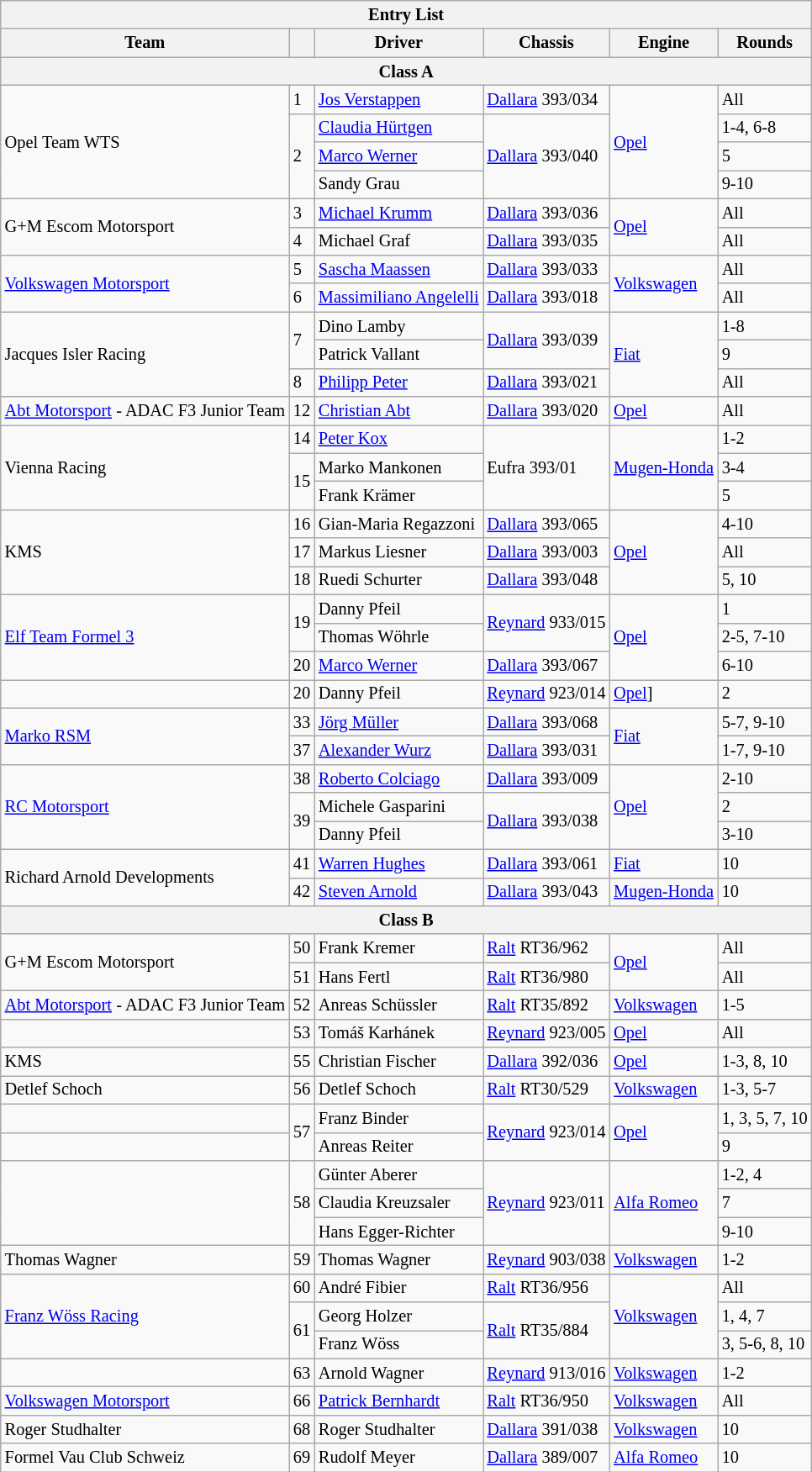<table class="wikitable" style="font-size: 85%;">
<tr>
<th colspan=7>Entry List</th>
</tr>
<tr>
<th>Team</th>
<th></th>
<th>Driver</th>
<th>Chassis</th>
<th>Engine</th>
<th>Rounds</th>
</tr>
<tr>
<th colspan=6>Class A</th>
</tr>
<tr>
<td rowspan=4> Opel Team WTS</td>
<td>1</td>
<td> <a href='#'>Jos Verstappen</a></td>
<td><a href='#'>Dallara</a> 393/034</td>
<td rowspan=4><a href='#'>Opel</a></td>
<td>All</td>
</tr>
<tr>
<td rowspan=3>2</td>
<td> <a href='#'>Claudia Hürtgen</a></td>
<td rowspan=3><a href='#'>Dallara</a> 393/040</td>
<td>1-4, 6-8</td>
</tr>
<tr>
<td> <a href='#'>Marco Werner</a></td>
<td>5</td>
</tr>
<tr>
<td> Sandy Grau</td>
<td>9-10</td>
</tr>
<tr>
<td rowspan=2> G+M Escom Motorsport</td>
<td>3</td>
<td> <a href='#'>Michael Krumm</a></td>
<td><a href='#'>Dallara</a> 393/036</td>
<td rowspan=2><a href='#'>Opel</a></td>
<td>All</td>
</tr>
<tr>
<td>4</td>
<td> Michael Graf</td>
<td><a href='#'>Dallara</a> 393/035</td>
<td>All</td>
</tr>
<tr>
<td rowspan=2> <a href='#'>Volkswagen Motorsport</a></td>
<td>5</td>
<td> <a href='#'>Sascha Maassen</a></td>
<td><a href='#'>Dallara</a> 393/033</td>
<td rowspan=2><a href='#'>Volkswagen</a></td>
<td>All</td>
</tr>
<tr>
<td>6</td>
<td> <a href='#'>Massimiliano Angelelli</a></td>
<td><a href='#'>Dallara</a> 393/018</td>
<td>All</td>
</tr>
<tr>
<td rowspan=3> Jacques Isler Racing</td>
<td rowspan=2>7</td>
<td> Dino Lamby</td>
<td rowspan=2><a href='#'>Dallara</a> 393/039</td>
<td rowspan=3><a href='#'>Fiat</a></td>
<td>1-8</td>
</tr>
<tr>
<td> Patrick Vallant</td>
<td>9</td>
</tr>
<tr>
<td>8</td>
<td> <a href='#'>Philipp Peter</a></td>
<td><a href='#'>Dallara</a> 393/021</td>
<td>All</td>
</tr>
<tr>
<td> <a href='#'>Abt Motorsport</a> - ADAC F3 Junior Team</td>
<td>12</td>
<td> <a href='#'>Christian Abt</a></td>
<td><a href='#'>Dallara</a> 393/020</td>
<td><a href='#'>Opel</a></td>
<td>All</td>
</tr>
<tr>
<td rowspan=3> Vienna Racing</td>
<td>14</td>
<td> <a href='#'>Peter Kox</a></td>
<td rowspan=3>Eufra 393/01</td>
<td rowspan=3><a href='#'>Mugen-Honda</a></td>
<td>1-2</td>
</tr>
<tr>
<td rowspan=2>15</td>
<td> Marko Mankonen</td>
<td>3-4</td>
</tr>
<tr>
<td> Frank Krämer</td>
<td>5</td>
</tr>
<tr>
<td rowspan=3> KMS</td>
<td>16</td>
<td> Gian-Maria Regazzoni</td>
<td><a href='#'>Dallara</a> 393/065</td>
<td rowspan=3><a href='#'>Opel</a></td>
<td>4-10</td>
</tr>
<tr>
<td>17</td>
<td> Markus Liesner</td>
<td><a href='#'>Dallara</a> 393/003</td>
<td>All</td>
</tr>
<tr>
<td>18</td>
<td> Ruedi Schurter</td>
<td><a href='#'>Dallara</a> 393/048</td>
<td>5, 10</td>
</tr>
<tr>
<td rowspan=3> <a href='#'>Elf Team Formel 3</a></td>
<td rowspan=2>19</td>
<td> Danny Pfeil</td>
<td rowspan=2><a href='#'>Reynard</a> 933/015</td>
<td rowspan=3><a href='#'>Opel</a></td>
<td>1</td>
</tr>
<tr>
<td> Thomas Wöhrle</td>
<td>2-5, 7-10</td>
</tr>
<tr>
<td>20</td>
<td> <a href='#'>Marco Werner</a></td>
<td><a href='#'>Dallara</a> 393/067</td>
<td>6-10</td>
</tr>
<tr>
<td> </td>
<td>20</td>
<td> Danny Pfeil</td>
<td><a href='#'>Reynard</a> 923/014</td>
<td><a href='#'>Opel</a>]</td>
<td>2</td>
</tr>
<tr>
<td rowspan=2> <a href='#'>Marko RSM</a></td>
<td>33</td>
<td> <a href='#'>Jörg Müller</a></td>
<td><a href='#'>Dallara</a> 393/068</td>
<td rowspan=2><a href='#'>Fiat</a></td>
<td>5-7, 9-10</td>
</tr>
<tr>
<td>37</td>
<td> <a href='#'>Alexander Wurz</a></td>
<td><a href='#'>Dallara</a> 393/031</td>
<td>1-7, 9-10</td>
</tr>
<tr>
<td rowspan=3> <a href='#'>RC Motorsport</a></td>
<td>38</td>
<td> <a href='#'>Roberto Colciago</a></td>
<td><a href='#'>Dallara</a> 393/009</td>
<td rowspan=3><a href='#'>Opel</a></td>
<td>2-10</td>
</tr>
<tr>
<td rowspan=2>39</td>
<td> Michele Gasparini</td>
<td rowspan=2><a href='#'>Dallara</a> 393/038</td>
<td>2</td>
</tr>
<tr>
<td> Danny Pfeil</td>
<td>3-10</td>
</tr>
<tr>
<td rowspan=2> Richard Arnold Developments</td>
<td>41</td>
<td> <a href='#'>Warren Hughes</a></td>
<td><a href='#'>Dallara</a> 393/061</td>
<td><a href='#'>Fiat</a></td>
<td>10</td>
</tr>
<tr>
<td>42</td>
<td> <a href='#'>Steven Arnold</a></td>
<td><a href='#'>Dallara</a> 393/043</td>
<td><a href='#'>Mugen-Honda</a></td>
<td>10</td>
</tr>
<tr>
<th colspan=6>Class B</th>
</tr>
<tr>
<td rowspan=2> G+M Escom Motorsport</td>
<td>50</td>
<td> Frank Kremer</td>
<td><a href='#'>Ralt</a> RT36/962</td>
<td rowspan=2><a href='#'>Opel</a></td>
<td>All</td>
</tr>
<tr>
<td>51</td>
<td> Hans Fertl</td>
<td><a href='#'>Ralt</a> RT36/980</td>
<td>All</td>
</tr>
<tr>
<td> <a href='#'>Abt Motorsport</a> - ADAC F3 Junior Team</td>
<td>52</td>
<td> Anreas Schüssler</td>
<td><a href='#'>Ralt</a> RT35/892</td>
<td><a href='#'>Volkswagen</a></td>
<td>1-5</td>
</tr>
<tr>
<td> </td>
<td>53</td>
<td> Tomáš Karhánek</td>
<td><a href='#'>Reynard</a> 923/005</td>
<td><a href='#'>Opel</a></td>
<td>All</td>
</tr>
<tr>
<td> KMS</td>
<td>55</td>
<td> Christian Fischer</td>
<td><a href='#'>Dallara</a> 392/036</td>
<td><a href='#'>Opel</a></td>
<td>1-3, 8, 10</td>
</tr>
<tr>
<td> Detlef Schoch</td>
<td>56</td>
<td> Detlef Schoch</td>
<td><a href='#'>Ralt</a> RT30/529</td>
<td><a href='#'>Volkswagen</a></td>
<td>1-3, 5-7</td>
</tr>
<tr>
<td> </td>
<td rowspan=2>57</td>
<td> Franz Binder</td>
<td rowspan=2><a href='#'>Reynard</a> 923/014</td>
<td rowspan=2><a href='#'>Opel</a></td>
<td>1, 3, 5, 7, 10</td>
</tr>
<tr>
<td> </td>
<td> Anreas Reiter</td>
<td>9</td>
</tr>
<tr>
<td rowspan=3> </td>
<td rowspan=3>58</td>
<td> Günter Aberer</td>
<td rowspan=3><a href='#'>Reynard</a> 923/011</td>
<td rowspan=3><a href='#'>Alfa Romeo</a></td>
<td>1-2, 4</td>
</tr>
<tr>
<td> Claudia Kreuzsaler</td>
<td>7</td>
</tr>
<tr>
<td> Hans Egger-Richter</td>
<td>9-10</td>
</tr>
<tr>
<td> Thomas Wagner</td>
<td>59</td>
<td> Thomas Wagner</td>
<td><a href='#'>Reynard</a> 903/038</td>
<td><a href='#'>Volkswagen</a></td>
<td>1-2</td>
</tr>
<tr>
<td rowspan=3> <a href='#'>Franz Wöss Racing</a></td>
<td>60</td>
<td> André Fibier</td>
<td><a href='#'>Ralt</a> RT36/956</td>
<td rowspan=3><a href='#'>Volkswagen</a></td>
<td>All</td>
</tr>
<tr>
<td rowspan=2>61</td>
<td> Georg Holzer</td>
<td rowspan=2><a href='#'>Ralt</a> RT35/884</td>
<td>1, 4, 7</td>
</tr>
<tr>
<td> Franz Wöss</td>
<td>3, 5-6, 8, 10</td>
</tr>
<tr>
<td> </td>
<td>63</td>
<td> Arnold Wagner</td>
<td><a href='#'>Reynard</a> 913/016</td>
<td><a href='#'>Volkswagen</a></td>
<td>1-2</td>
</tr>
<tr>
<td> <a href='#'>Volkswagen Motorsport</a></td>
<td>66</td>
<td> <a href='#'>Patrick Bernhardt</a></td>
<td><a href='#'>Ralt</a> RT36/950</td>
<td><a href='#'>Volkswagen</a></td>
<td>All</td>
</tr>
<tr>
<td> Roger Studhalter</td>
<td>68</td>
<td> Roger Studhalter</td>
<td><a href='#'>Dallara</a> 391/038</td>
<td><a href='#'>Volkswagen</a></td>
<td>10</td>
</tr>
<tr>
<td> Formel Vau Club Schweiz</td>
<td>69</td>
<td> Rudolf Meyer</td>
<td><a href='#'>Dallara</a> 389/007</td>
<td><a href='#'>Alfa Romeo</a></td>
<td>10</td>
</tr>
</table>
